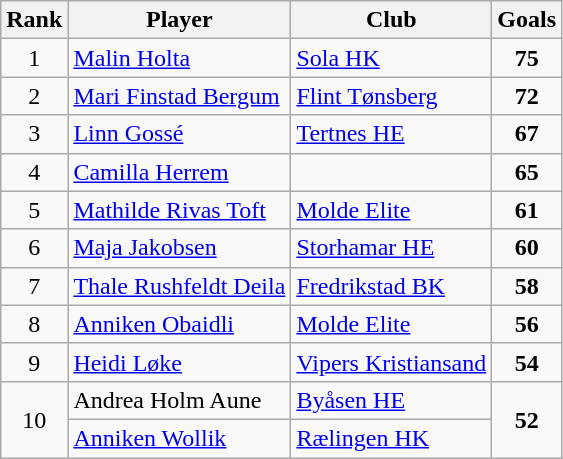<table class="wikitable" style="text-align:center">
<tr>
<th>Rank</th>
<th>Player</th>
<th>Club</th>
<th>Goals</th>
</tr>
<tr>
<td>1</td>
<td style="text-align:left"> <a href='#'>Malin Holta</a></td>
<td style="text-align:left"><a href='#'>Sola HK</a></td>
<td><strong>75</strong></td>
</tr>
<tr>
<td>2</td>
<td style="text-align:left"> <a href='#'>Mari Finstad Bergum</a></td>
<td style="text-align:left"><a href='#'>Flint Tønsberg</a></td>
<td><strong>72</strong></td>
</tr>
<tr>
<td>3</td>
<td style="text-align:left"> <a href='#'>Linn Gossé</a></td>
<td style="text-align:left"><a href='#'>Tertnes HE</a></td>
<td><strong>67</strong></td>
</tr>
<tr>
<td>4</td>
<td style="text-align:left"> <a href='#'>Camilla Herrem</a></td>
<td style="text-align:left"></td>
<td><strong>65</strong></td>
</tr>
<tr>
<td>5</td>
<td style="text-align:left"> <a href='#'>Mathilde Rivas Toft</a></td>
<td style="text-align:left"><a href='#'>Molde Elite</a></td>
<td><strong>61</strong></td>
</tr>
<tr>
<td>6</td>
<td style="text-align:left"> <a href='#'>Maja Jakobsen</a></td>
<td style="text-align:left"><a href='#'>Storhamar HE</a></td>
<td><strong>60</strong></td>
</tr>
<tr>
<td>7</td>
<td style="text-align:left"> <a href='#'>Thale Rushfeldt Deila</a></td>
<td style="text-align:left"><a href='#'>Fredrikstad BK</a></td>
<td><strong>58</strong></td>
</tr>
<tr>
<td>8</td>
<td style="text-align:left"> <a href='#'>Anniken Obaidli</a></td>
<td style="text-align:left"><a href='#'>Molde Elite</a></td>
<td><strong>56</strong></td>
</tr>
<tr>
<td>9</td>
<td style="text-align:left"> <a href='#'>Heidi Løke</a></td>
<td style="text-align:left"><a href='#'>Vipers Kristiansand</a></td>
<td><strong>54</strong></td>
</tr>
<tr>
<td rowspan=2>10</td>
<td style="text-align:left"> Andrea Holm Aune</td>
<td style="text-align:left"><a href='#'>Byåsen HE</a></td>
<td rowspan=2><strong>52</strong></td>
</tr>
<tr>
<td style="text-align:left"> <a href='#'>Anniken Wollik</a></td>
<td style="text-align:left"><a href='#'>Rælingen HK</a></td>
</tr>
</table>
